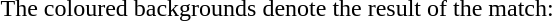<table width="100%">
<tr>
<td>The coloured backgrounds denote the result of the match:<br></td>
</tr>
</table>
